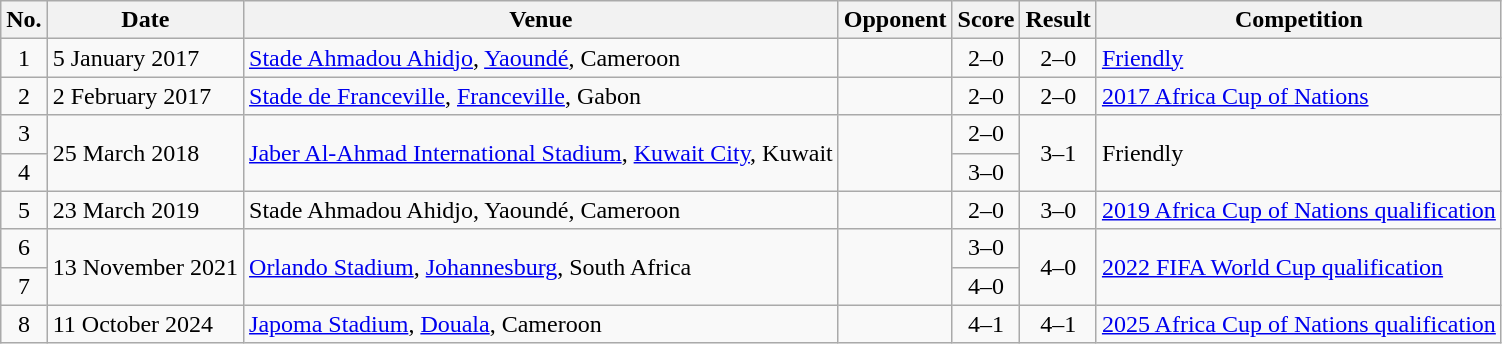<table class="wikitable sortable">
<tr>
<th scope="col">No.</th>
<th scope="col">Date</th>
<th scope="col">Venue</th>
<th scope="col">Opponent</th>
<th scope="col">Score</th>
<th scope="col">Result</th>
<th scope="col">Competition</th>
</tr>
<tr>
<td align="center">1</td>
<td>5 January 2017</td>
<td><a href='#'>Stade Ahmadou Ahidjo</a>, <a href='#'>Yaoundé</a>, Cameroon</td>
<td></td>
<td align="center">2–0</td>
<td align="center">2–0</td>
<td><a href='#'>Friendly</a></td>
</tr>
<tr>
<td align="center">2</td>
<td>2 February 2017</td>
<td><a href='#'>Stade de Franceville</a>, <a href='#'>Franceville</a>, Gabon</td>
<td></td>
<td align="center">2–0</td>
<td align="center">2–0</td>
<td><a href='#'>2017 Africa Cup of Nations</a></td>
</tr>
<tr>
<td align="center">3</td>
<td rowspan="2">25 March 2018</td>
<td rowspan="2"><a href='#'>Jaber Al-Ahmad International Stadium</a>, <a href='#'>Kuwait City</a>, Kuwait</td>
<td rowspan="2"></td>
<td align="center">2–0</td>
<td rowspan="2" align="center">3–1</td>
<td rowspan="2">Friendly</td>
</tr>
<tr>
<td align="center">4</td>
<td align="center">3–0</td>
</tr>
<tr>
<td align="center">5</td>
<td>23 March 2019</td>
<td>Stade Ahmadou Ahidjo, Yaoundé, Cameroon</td>
<td></td>
<td align="center">2–0</td>
<td align="center">3–0</td>
<td><a href='#'>2019 Africa Cup of Nations qualification</a></td>
</tr>
<tr>
<td align="center">6</td>
<td rowspan="2">13 November 2021</td>
<td rowspan="2"><a href='#'>Orlando Stadium</a>, <a href='#'>Johannesburg</a>, South Africa</td>
<td rowspan="2"></td>
<td align="center">3–0</td>
<td rowspan="2" align="center">4–0</td>
<td rowspan="2"><a href='#'>2022 FIFA World Cup qualification</a></td>
</tr>
<tr>
<td align="center">7</td>
<td align="center">4–0</td>
</tr>
<tr>
<td align="center">8</td>
<td>11 October 2024</td>
<td><a href='#'>Japoma Stadium</a>, <a href='#'>Douala</a>, Cameroon</td>
<td></td>
<td align="center">4–1</td>
<td align="center">4–1</td>
<td><a href='#'>2025 Africa Cup of Nations qualification</a></td>
</tr>
</table>
